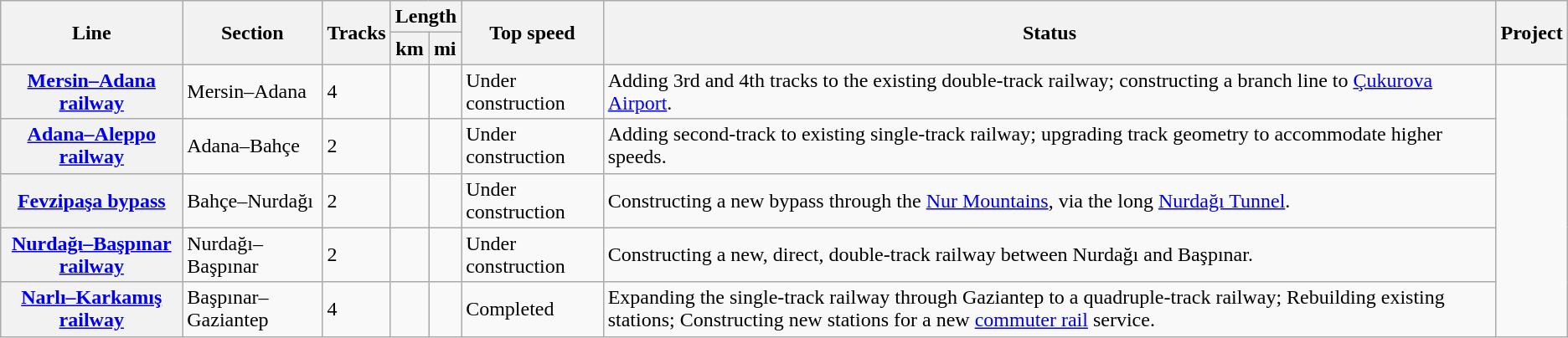<table class="wikitable">
<tr>
<th rowspan="2">Line</th>
<th rowspan="2">Section</th>
<th rowspan="2">Tracks</th>
<th colspan="2">Length</th>
<th rowspan="2">Top speed</th>
<th rowspan="2">Status</th>
<th rowspan="2">Project</th>
</tr>
<tr>
<th>km</th>
<th>mi</th>
</tr>
<tr>
<th><a href='#'>Mersin–Adana railway</a></th>
<td>Mersin–Adana</td>
<td>4</td>
<td></td>
<td></td>
<td>Under construction</td>
<td>Adding 3rd and 4th tracks to the existing double-track railway; constructing a  branch line to <a href='#'>Çukurova Airport</a>.</td>
</tr>
<tr>
<th><a href='#'>Adana–Aleppo railway</a></th>
<td>Adana–Bahçe</td>
<td>2</td>
<td></td>
<td></td>
<td>Under construction</td>
<td>Adding second-track to existing single-track railway; upgrading track geometry to accommodate higher speeds.</td>
</tr>
<tr>
<th><a href='#'>Fevzipaşa bypass</a></th>
<td>Bahçe–Nurdağı</td>
<td>2</td>
<td></td>
<td></td>
<td>Under construction</td>
<td>Constructing a new bypass through the <a href='#'>Nur Mountains</a>, via the  long <a href='#'>Nurdağı Tunnel</a>.</td>
</tr>
<tr>
<th><a href='#'>Nurdağı–Başpınar railway</a></th>
<td>Nurdağı–Başpınar</td>
<td>2</td>
<td></td>
<td></td>
<td>Under construction</td>
<td>Constructing a new, direct, double-track railway between Nurdağı and Başpınar.</td>
</tr>
<tr>
<th><a href='#'>Narlı–Karkamış railway</a></th>
<td>Başpınar–Gaziantep</td>
<td>4</td>
<td></td>
<td></td>
<td>Completed</td>
<td>Expanding the single-track railway through Gaziantep to a quadruple-track railway; Rebuilding existing stations; Constructing new stations for a new <a href='#'>commuter rail</a> service.</td>
</tr>
</table>
